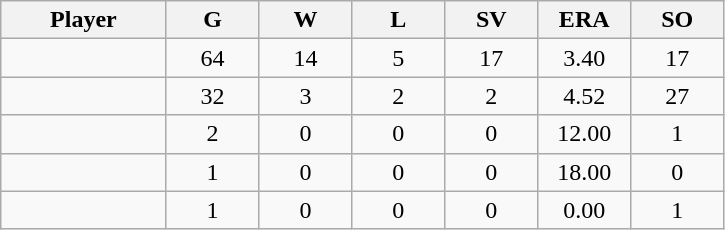<table class="wikitable sortable">
<tr>
<th bgcolor="#DDDDFF" width="16%">Player</th>
<th bgcolor="#DDDDFF" width="9%">G</th>
<th bgcolor="#DDDDFF" width="9%">W</th>
<th bgcolor="#DDDDFF" width="9%">L</th>
<th bgcolor="#DDDDFF" width="9%">SV</th>
<th bgcolor="#DDDDFF" width="9%">ERA</th>
<th bgcolor="#DDDDFF" width="9%">SO</th>
</tr>
<tr align="center">
<td></td>
<td>64</td>
<td>14</td>
<td>5</td>
<td>17</td>
<td>3.40</td>
<td>17</td>
</tr>
<tr align="center">
<td></td>
<td>32</td>
<td>3</td>
<td>2</td>
<td>2</td>
<td>4.52</td>
<td>27</td>
</tr>
<tr align="center">
<td></td>
<td>2</td>
<td>0</td>
<td>0</td>
<td>0</td>
<td>12.00</td>
<td>1</td>
</tr>
<tr align="center">
<td></td>
<td>1</td>
<td>0</td>
<td>0</td>
<td>0</td>
<td>18.00</td>
<td>0</td>
</tr>
<tr align="center">
<td></td>
<td>1</td>
<td>0</td>
<td>0</td>
<td>0</td>
<td>0.00</td>
<td>1</td>
</tr>
</table>
